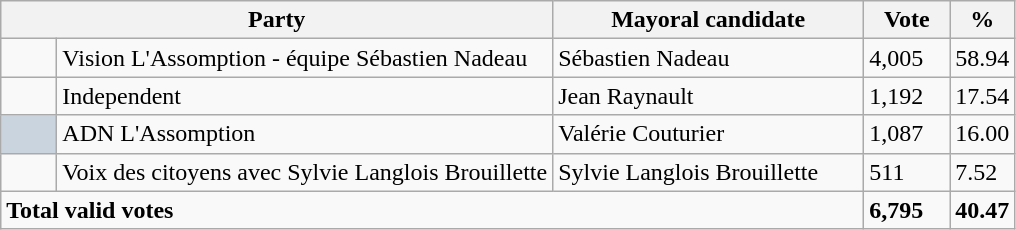<table class="wikitable">
<tr>
<th bgcolor="#DDDDFF" width="230px" colspan="2">Party</th>
<th bgcolor="#DDDDFF" width="200px">Mayoral candidate</th>
<th bgcolor="#DDDDFF" width="50px">Vote</th>
<th bgcolor="#DDDDFF" width="30px">%</th>
</tr>
<tr>
<td> </td>
<td>Vision L'Assomption - équipe Sébastien Nadeau</td>
<td>Sébastien Nadeau</td>
<td>4,005</td>
<td>58.94</td>
</tr>
<tr>
<td> </td>
<td>Independent</td>
<td>Jean Raynault</td>
<td>1,192</td>
<td>17.54</td>
</tr>
<tr>
<td bgcolor=#CAD4DF width="30px"> </td>
<td>ADN L'Assomption</td>
<td>Valérie Couturier</td>
<td>1,087</td>
<td>16.00</td>
</tr>
<tr>
<td> </td>
<td>Voix des citoyens avec Sylvie Langlois Brouillette</td>
<td>Sylvie Langlois Brouillette</td>
<td>511</td>
<td>7.52</td>
</tr>
<tr>
<td colspan="3"><strong>Total valid votes</strong></td>
<td><strong>6,795</strong></td>
<td><strong>40.47</strong></td>
</tr>
</table>
